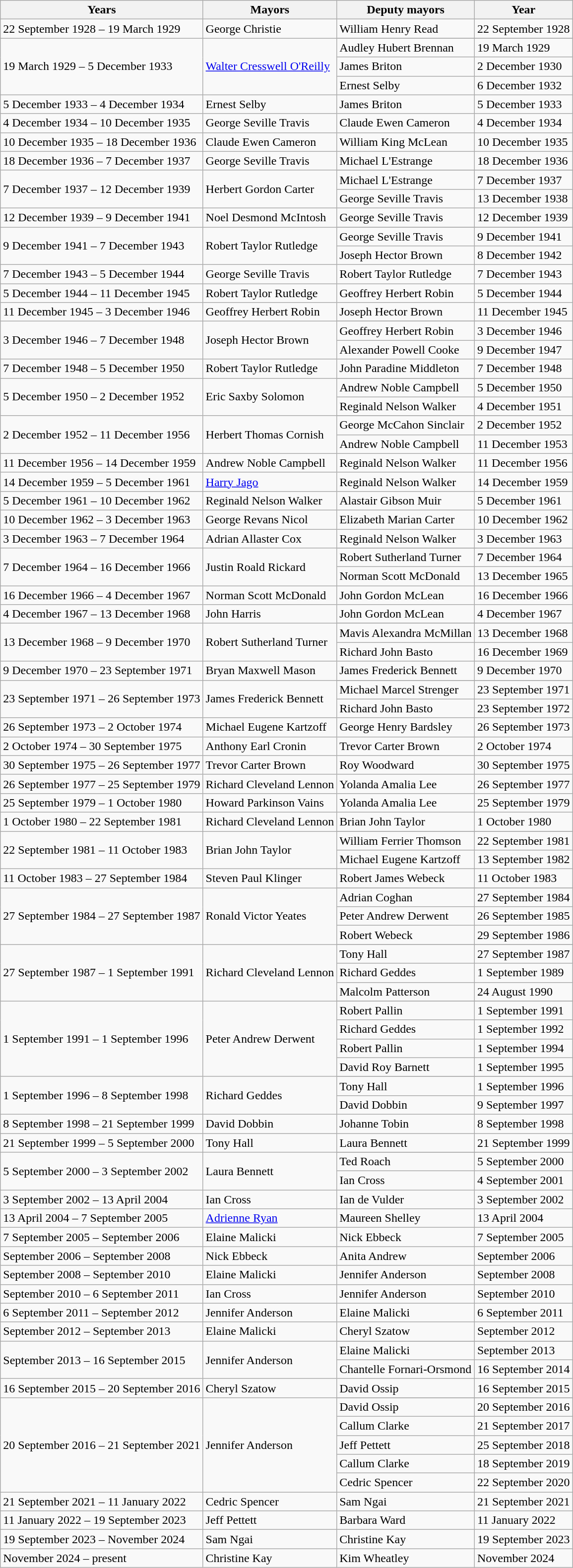<table class="wikitable">
<tr>
<th>Years</th>
<th>Mayors</th>
<th>Deputy mayors</th>
<th>Year</th>
</tr>
<tr>
<td>22 September 1928 – 19 March 1929</td>
<td>George Christie</td>
<td>William Henry Read</td>
<td>22 September 1928</td>
</tr>
<tr>
<td rowspan=4>19 March 1929 – 5 December 1933</td>
<td rowspan=4><a href='#'>Walter Cresswell O'Reilly</a></td>
</tr>
<tr>
<td>Audley Hubert Brennan</td>
<td>19 March 1929</td>
</tr>
<tr>
<td>James Briton</td>
<td>2 December 1930</td>
</tr>
<tr>
<td>Ernest Selby</td>
<td>6 December 1932</td>
</tr>
<tr>
<td>5 December 1933 – 4 December 1934</td>
<td>Ernest Selby</td>
<td>James Briton</td>
<td>5 December 1933</td>
</tr>
<tr>
<td>4 December 1934 – 10 December 1935</td>
<td>George Seville Travis</td>
<td>Claude Ewen Cameron</td>
<td>4 December 1934</td>
</tr>
<tr>
<td>10 December 1935 – 18 December 1936</td>
<td>Claude Ewen Cameron</td>
<td>William King McLean</td>
<td>10 December 1935</td>
</tr>
<tr>
<td>18 December 1936 – 7 December 1937</td>
<td>George Seville Travis</td>
<td>Michael L'Estrange</td>
<td>18 December 1936</td>
</tr>
<tr>
<td rowspan=3>7 December 1937 – 12 December 1939</td>
<td rowspan=3>Herbert Gordon Carter</td>
</tr>
<tr>
<td>Michael L'Estrange</td>
<td>7 December 1937</td>
</tr>
<tr>
<td>George Seville Travis</td>
<td>13 December 1938</td>
</tr>
<tr>
<td>12 December 1939 – 9 December 1941</td>
<td>Noel Desmond McIntosh</td>
<td>George Seville Travis</td>
<td>12 December 1939</td>
</tr>
<tr>
<td rowspan=3>9 December 1941 – 7 December 1943</td>
<td rowspan=3>Robert Taylor Rutledge</td>
</tr>
<tr>
<td>George Seville Travis</td>
<td>9 December 1941</td>
</tr>
<tr>
<td>Joseph Hector Brown</td>
<td>8 December 1942</td>
</tr>
<tr>
<td>7 December 1943 – 5 December 1944</td>
<td>George Seville Travis</td>
<td>Robert Taylor Rutledge</td>
<td>7 December 1943</td>
</tr>
<tr>
<td>5 December 1944 – 11 December 1945</td>
<td>Robert Taylor Rutledge</td>
<td>Geoffrey Herbert Robin</td>
<td>5 December 1944</td>
</tr>
<tr>
<td>11 December 1945 – 3 December 1946</td>
<td>Geoffrey Herbert Robin</td>
<td>Joseph Hector Brown</td>
<td>11 December 1945</td>
</tr>
<tr>
<td rowspan=3>3 December 1946 – 7 December 1948</td>
<td rowspan=3>Joseph Hector Brown</td>
</tr>
<tr>
<td>Geoffrey Herbert Robin</td>
<td>3 December 1946</td>
</tr>
<tr>
<td>Alexander Powell Cooke</td>
<td>9 December 1947</td>
</tr>
<tr>
<td>7 December 1948 – 5 December 1950</td>
<td>Robert Taylor Rutledge</td>
<td>John Paradine Middleton</td>
<td>7 December 1948</td>
</tr>
<tr>
<td rowspan=3>5 December 1950 – 2 December 1952</td>
<td rowspan=3>Eric Saxby Solomon</td>
</tr>
<tr>
<td>Andrew Noble Campbell</td>
<td>5 December 1950</td>
</tr>
<tr>
<td>Reginald Nelson Walker</td>
<td>4 December 1951</td>
</tr>
<tr>
<td rowspan=3>2 December 1952 – 11 December 1956</td>
<td rowspan=3>Herbert Thomas Cornish</td>
</tr>
<tr>
<td>George McCahon Sinclair</td>
<td>2 December 1952</td>
</tr>
<tr>
<td>Andrew Noble Campbell</td>
<td>11 December 1953</td>
</tr>
<tr>
<td>11 December 1956 – 14 December 1959</td>
<td>Andrew Noble Campbell</td>
<td>Reginald Nelson Walker</td>
<td>11 December 1956</td>
</tr>
<tr>
<td>14 December 1959 – 5 December 1961</td>
<td><a href='#'>Harry Jago</a></td>
<td>Reginald Nelson Walker</td>
<td>14 December 1959</td>
</tr>
<tr>
<td>5 December 1961 – 10 December 1962</td>
<td>Reginald Nelson Walker</td>
<td>Alastair Gibson Muir</td>
<td>5 December 1961</td>
</tr>
<tr>
<td>10 December 1962 – 3 December 1963</td>
<td>George Revans Nicol</td>
<td>Elizabeth Marian Carter</td>
<td>10 December 1962</td>
</tr>
<tr>
<td>3 December 1963 – 7 December 1964</td>
<td>Adrian Allaster Cox</td>
<td>Reginald Nelson Walker</td>
<td>3 December 1963</td>
</tr>
<tr>
<td rowspan=3>7 December 1964 – 16 December 1966</td>
<td rowspan=3>Justin Roald Rickard</td>
</tr>
<tr>
<td>Robert Sutherland Turner</td>
<td>7 December 1964</td>
</tr>
<tr>
<td>Norman Scott McDonald</td>
<td>13 December 1965</td>
</tr>
<tr>
<td>16 December 1966 – 4 December 1967</td>
<td>Norman Scott McDonald</td>
<td>John Gordon McLean</td>
<td>16 December 1966</td>
</tr>
<tr>
<td>4 December 1967 – 13 December 1968</td>
<td>John Harris</td>
<td>John Gordon McLean</td>
<td>4 December 1967</td>
</tr>
<tr>
<td rowspan=3>13 December 1968 – 9 December 1970</td>
<td rowspan=3>Robert Sutherland Turner</td>
</tr>
<tr>
<td>Mavis Alexandra McMillan</td>
<td>13 December 1968</td>
</tr>
<tr>
<td>Richard John Basto</td>
<td>16 December 1969</td>
</tr>
<tr>
<td>9 December 1970 – 23 September 1971</td>
<td>Bryan Maxwell Mason</td>
<td>James Frederick Bennett</td>
<td>9 December 1970</td>
</tr>
<tr>
<td rowspan=3>23 September 1971 – 26 September 1973</td>
<td rowspan=3>James Frederick Bennett</td>
</tr>
<tr>
<td>Michael Marcel Strenger</td>
<td>23 September 1971</td>
</tr>
<tr>
<td>Richard John Basto</td>
<td>23 September 1972</td>
</tr>
<tr>
<td>26 September 1973 – 2 October 1974</td>
<td>Michael Eugene Kartzoff</td>
<td>George Henry Bardsley</td>
<td>26 September 1973</td>
</tr>
<tr>
<td>2 October 1974 – 30 September 1975</td>
<td>Anthony Earl Cronin</td>
<td>Trevor Carter Brown</td>
<td>2 October 1974</td>
</tr>
<tr>
<td>30 September 1975 – 26 September 1977</td>
<td>Trevor Carter Brown</td>
<td>Roy Woodward</td>
<td>30 September 1975</td>
</tr>
<tr>
<td>26 September 1977 – 25 September 1979</td>
<td>Richard Cleveland Lennon</td>
<td>Yolanda Amalia Lee</td>
<td>26 September 1977</td>
</tr>
<tr>
<td>25 September 1979 – 1 October 1980</td>
<td>Howard Parkinson Vains</td>
<td>Yolanda Amalia Lee</td>
<td>25 September 1979</td>
</tr>
<tr>
<td>1 October 1980 – 22 September 1981</td>
<td>Richard Cleveland Lennon</td>
<td>Brian John Taylor</td>
<td>1 October 1980</td>
</tr>
<tr>
<td rowspan=3>22 September 1981 – 11 October 1983</td>
<td rowspan=3>Brian John Taylor</td>
</tr>
<tr>
<td>William Ferrier Thomson</td>
<td>22 September 1981</td>
</tr>
<tr>
<td>Michael Eugene Kartzoff</td>
<td>13 September 1982</td>
</tr>
<tr>
<td>11 October 1983 – 27 September 1984</td>
<td>Steven Paul Klinger</td>
<td>Robert James Webeck</td>
<td>11 October 1983</td>
</tr>
<tr>
<td rowspan=4>27 September 1984 – 27 September 1987</td>
<td rowspan=4>Ronald Victor Yeates</td>
</tr>
<tr>
<td>Adrian Coghan</td>
<td>27 September 1984</td>
</tr>
<tr>
<td>Peter Andrew Derwent</td>
<td>26 September 1985</td>
</tr>
<tr>
<td>Robert Webeck</td>
<td>29 September 1986</td>
</tr>
<tr>
<td rowspan=4>27 September 1987 – 1 September 1991</td>
<td rowspan=4>Richard Cleveland Lennon</td>
</tr>
<tr>
<td>Tony Hall</td>
<td>27 September 1987</td>
</tr>
<tr>
<td>Richard Geddes</td>
<td>1 September 1989</td>
</tr>
<tr>
<td>Malcolm Patterson</td>
<td>24 August 1990</td>
</tr>
<tr>
<td rowspan=5>1 September 1991 – 1 September 1996</td>
<td rowspan=5>Peter Andrew Derwent</td>
</tr>
<tr>
<td>Robert Pallin</td>
<td>1 September 1991</td>
</tr>
<tr>
<td>Richard Geddes</td>
<td>1 September 1992</td>
</tr>
<tr>
<td>Robert Pallin</td>
<td>1 September 1994</td>
</tr>
<tr>
<td>David Roy Barnett</td>
<td>1 September 1995</td>
</tr>
<tr>
<td rowspan=3>1 September 1996 – 8 September 1998</td>
<td rowspan=3>Richard Geddes</td>
</tr>
<tr>
<td>Tony Hall</td>
<td>1 September 1996</td>
</tr>
<tr>
<td>David Dobbin</td>
<td>9 September 1997</td>
</tr>
<tr>
<td>8 September 1998 – 21 September 1999</td>
<td>David Dobbin</td>
<td>Johanne Tobin</td>
<td>8 September 1998</td>
</tr>
<tr>
<td>21 September 1999 – 5 September 2000</td>
<td>Tony Hall</td>
<td>Laura Bennett</td>
<td>21 September 1999</td>
</tr>
<tr>
<td rowspan=3>5 September 2000 – 3 September 2002</td>
<td rowspan=3>Laura Bennett</td>
</tr>
<tr>
<td>Ted Roach</td>
<td>5 September 2000</td>
</tr>
<tr>
<td>Ian Cross</td>
<td>4 September 2001</td>
</tr>
<tr>
<td>3 September 2002 – 13 April 2004</td>
<td>Ian Cross</td>
<td>Ian de Vulder</td>
<td>3 September 2002</td>
</tr>
<tr>
<td>13 April 2004 – 7 September 2005</td>
<td><a href='#'>Adrienne Ryan</a></td>
<td>Maureen Shelley</td>
<td>13 April 2004</td>
</tr>
<tr>
<td>7 September 2005 – September 2006</td>
<td>Elaine Malicki</td>
<td>Nick Ebbeck</td>
<td>7 September 2005</td>
</tr>
<tr>
<td>September 2006 – September 2008</td>
<td>Nick Ebbeck</td>
<td>Anita Andrew</td>
<td>September 2006</td>
</tr>
<tr>
<td>September 2008 – September 2010</td>
<td>Elaine Malicki</td>
<td>Jennifer Anderson</td>
<td>September 2008</td>
</tr>
<tr>
<td>September 2010 – 6 September 2011</td>
<td>Ian Cross</td>
<td>Jennifer Anderson</td>
<td>September 2010</td>
</tr>
<tr>
<td>6 September 2011 – September 2012</td>
<td>Jennifer Anderson</td>
<td>Elaine Malicki</td>
<td>6 September 2011</td>
</tr>
<tr>
<td>September 2012 – September 2013</td>
<td>Elaine Malicki</td>
<td>Cheryl Szatow</td>
<td>September 2012</td>
</tr>
<tr>
<td rowspan=3>September 2013 – 16 September 2015</td>
<td rowspan=3>Jennifer Anderson</td>
</tr>
<tr>
<td>Elaine Malicki</td>
<td>September 2013</td>
</tr>
<tr>
<td>Chantelle Fornari-Orsmond</td>
<td>16 September 2014</td>
</tr>
<tr>
<td>16 September 2015 – 20 September 2016</td>
<td>Cheryl Szatow</td>
<td>David Ossip</td>
<td>16 September 2015</td>
</tr>
<tr>
<td rowspan=6>20 September 2016 – 21 September 2021</td>
<td rowspan=6>Jennifer Anderson</td>
</tr>
<tr>
<td>David Ossip</td>
<td>20 September 2016</td>
</tr>
<tr>
<td>Callum Clarke</td>
<td>21 September 2017</td>
</tr>
<tr>
<td>Jeff Pettett</td>
<td>25 September 2018</td>
</tr>
<tr>
<td>Callum Clarke</td>
<td>18 September 2019</td>
</tr>
<tr>
<td>Cedric Spencer</td>
<td>22 September 2020</td>
</tr>
<tr>
<td>21 September 2021 – 11 January 2022</td>
<td>Cedric Spencer</td>
<td>Sam Ngai</td>
<td>21 September 2021</td>
</tr>
<tr>
<td>11 January 2022 – 19 September 2023</td>
<td>Jeff Pettett</td>
<td>Barbara Ward</td>
<td>11 January 2022</td>
</tr>
<tr>
<td>19 September 2023 – November 2024</td>
<td>Sam Ngai</td>
<td>Christine Kay</td>
<td>19 September 2023</td>
</tr>
<tr>
<td>November 2024 – present</td>
<td>Christine Kay</td>
<td>Kim Wheatley</td>
<td>November 2024</td>
</tr>
</table>
